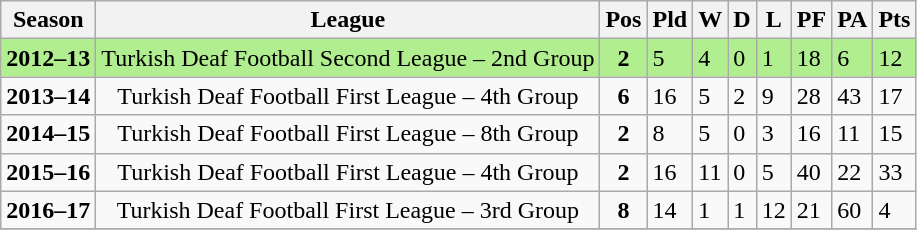<table class="wikitable">
<tr>
<th>Season</th>
<th>League</th>
<th>Pos</th>
<th>Pld</th>
<th>W</th>
<th>D</th>
<th>L</th>
<th>PF</th>
<th>PA</th>
<th>Pts</th>
</tr>
<tr bgcolor="#B0EE90">
<td><strong>2012–13</strong></td>
<td style="text-align:center;">Turkish Deaf Football Second League – 2nd Group</td>
<td style="text-align:center;"><strong>2</strong></td>
<td>5</td>
<td>4</td>
<td>0</td>
<td>1</td>
<td>18</td>
<td>6</td>
<td>12</td>
</tr>
<tr>
<td><strong>2013–14</strong></td>
<td style="text-align:center;">Turkish Deaf Football First League – 4th Group</td>
<td style="text-align:center;"><strong>6</strong></td>
<td>16</td>
<td>5</td>
<td>2</td>
<td>9</td>
<td>28</td>
<td>43</td>
<td>17</td>
</tr>
<tr>
<td><strong>2014–15</strong></td>
<td style="text-align:center;">Turkish Deaf Football First League – 8th Group</td>
<td style="text-align:center;"><strong>2</strong></td>
<td>8</td>
<td>5</td>
<td>0</td>
<td>3</td>
<td>16</td>
<td>11</td>
<td>15</td>
</tr>
<tr>
<td><strong>2015–16</strong></td>
<td style="text-align:center;">Turkish Deaf Football First League – 4th Group</td>
<td style="text-align:center;"><strong>2</strong></td>
<td>16</td>
<td>11</td>
<td>0</td>
<td>5</td>
<td>40</td>
<td>22</td>
<td>33</td>
</tr>
<tr>
<td><strong>2016–17</strong></td>
<td style="text-align:center;">Turkish Deaf Football First League – 3rd Group</td>
<td style="text-align:center;"><strong>8</strong></td>
<td>14</td>
<td>1</td>
<td>1</td>
<td>12</td>
<td>21</td>
<td>60</td>
<td>4</td>
</tr>
<tr>
</tr>
</table>
